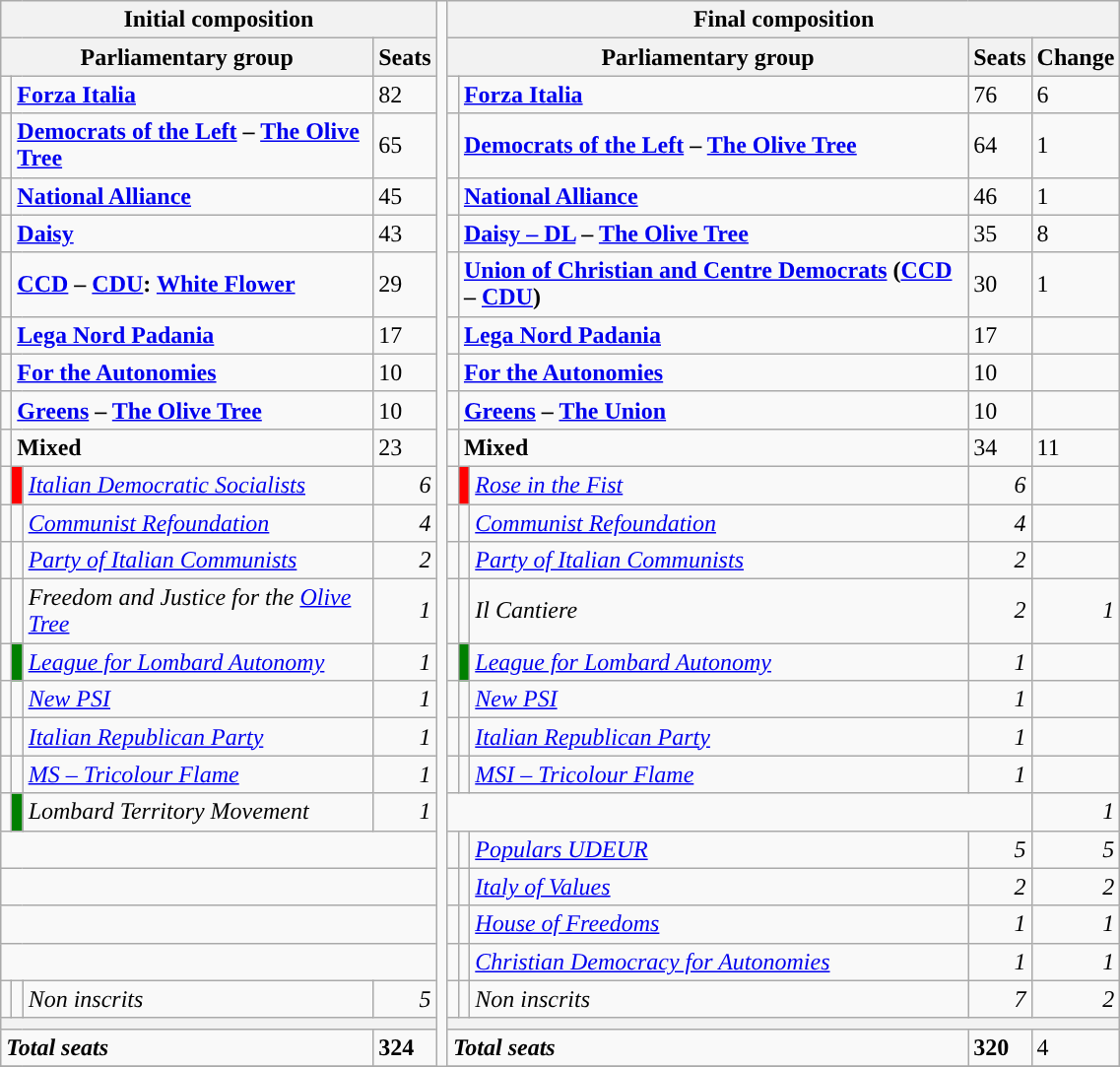<table class="wikitable" style="width : 60%;">
<tr>
<th colspan="4">Initial composition</th>
<td rowspan="32" style="width : 1%;"></td>
<th colspan="5">Final composition</th>
</tr>
<tr>
<th colspan="3">Parliamentary group</th>
<th>Seats</th>
<th colspan="3">Parliamentary group</th>
<th>Seats</th>
<th>Change</th>
</tr>
<tr>
<td></td>
<td colspan = "2"><strong><a href='#'>Forza Italia</a></strong></td>
<td>82</td>
<td></td>
<td colspan = "2"><strong><a href='#'>Forza Italia</a></strong></td>
<td>76</td>
<td> 6</td>
</tr>
<tr>
<td></td>
<td colspan = "2"><strong><a href='#'>Democrats of the Left</a> – <a href='#'>The Olive Tree</a></strong></td>
<td>65</td>
<td></td>
<td colspan = "2"><strong><a href='#'>Democrats of the Left</a> – <a href='#'>The Olive Tree</a></strong></td>
<td>64</td>
<td> 1</td>
</tr>
<tr>
<td></td>
<td colspan = "2"><strong><a href='#'>National Alliance</a></strong></td>
<td>45</td>
<td></td>
<td colspan = "2"><strong><a href='#'>National Alliance</a></strong></td>
<td>46</td>
<td> 1</td>
</tr>
<tr>
<td></td>
<td colspan = "2"><strong><a href='#'>Daisy</a></strong></td>
<td>43</td>
<td></td>
<td colspan = "2"><strong><a href='#'>Daisy – DL</a> – <a href='#'>The Olive Tree</a></strong></td>
<td>35</td>
<td> 8</td>
</tr>
<tr>
<td></td>
<td colspan = "2"><strong><a href='#'>CCD</a> – <a href='#'>CDU</a>: <a href='#'>White Flower</a></strong></td>
<td>29</td>
<td></td>
<td colspan = "2"><strong><a href='#'>Union of Christian and Centre Democrats</a> (<a href='#'>CCD</a> – <a href='#'>CDU</a>)</strong></td>
<td>30</td>
<td> 1</td>
</tr>
<tr>
<td></td>
<td colspan = "2"><strong><a href='#'>Lega Nord Padania</a></strong></td>
<td>17</td>
<td></td>
<td colspan = "2"><strong><a href='#'>Lega Nord Padania</a></strong></td>
<td>17</td>
<td></td>
</tr>
<tr>
<td></td>
<td colspan = "2"><strong><a href='#'>For the Autonomies</a></strong></td>
<td>10</td>
<td></td>
<td colspan = "2"><strong><a href='#'>For the Autonomies</a></strong></td>
<td>10</td>
<td></td>
</tr>
<tr>
<td></td>
<td colspan = "2"><strong><a href='#'>Greens</a> – <a href='#'>The Olive Tree</a></strong></td>
<td>10</td>
<td></td>
<td colspan = "2"><strong><a href='#'>Greens</a> – <a href='#'>The Union</a></strong></td>
<td>10</td>
<td></td>
</tr>
<tr>
<td></td>
<td colspan = "2"><strong>Mixed</strong></td>
<td>23</td>
<td></td>
<td colspan = "2"><strong>Mixed</strong></td>
<td>34</td>
<td> 11</td>
</tr>
<tr>
<td></td>
<td bgcolor="red" width=1%></td>
<td><em><a href='#'>Italian Democratic Socialists</a></em></td>
<td align="right"><em>6</em></td>
<td></td>
<td bgcolor="red" width=1%></td>
<td><em><a href='#'>Rose in the Fist</a></em></td>
<td align="right"><em>6</em></td>
<td align="right"></td>
</tr>
<tr>
<td></td>
<td></td>
<td><em><a href='#'>Communist Refoundation</a></em></td>
<td align="right"><em>4</em></td>
<td></td>
<td></td>
<td><em><a href='#'>Communist Refoundation</a></em></td>
<td align="right"><em>4</em></td>
<td align="right"></td>
</tr>
<tr>
<td></td>
<td></td>
<td><em><a href='#'>Party of Italian Communists</a></em></td>
<td align="right"><em>2</em></td>
<td></td>
<td></td>
<td><em><a href='#'>Party of Italian Communists</a></em></td>
<td align="right"><em>2</em></td>
<td align="right"></td>
</tr>
<tr>
<td></td>
<td></td>
<td><em>Freedom and Justice for the <a href='#'>Olive Tree</a></em></td>
<td align="right"><em>1</em></td>
<td></td>
<td></td>
<td><em>Il Cantiere</em></td>
<td align="right"><em>2</em></td>
<td align="right"> <em>1</em></td>
</tr>
<tr>
<td></td>
<td bgcolor="green" width=1%></td>
<td><em><a href='#'>League for Lombard Autonomy</a></em></td>
<td align="right"><em>1</em></td>
<td></td>
<td bgcolor="green" width=1%></td>
<td><em><a href='#'>League for Lombard Autonomy</a></em></td>
<td align="right"><em>1</em></td>
<td align="right"></td>
</tr>
<tr>
<td></td>
<td></td>
<td><em><a href='#'>New PSI</a></em></td>
<td align="right"><em>1</em></td>
<td></td>
<td></td>
<td><em><a href='#'>New PSI</a></em></td>
<td align="right"><em>1</em></td>
<td align="right"></td>
</tr>
<tr>
<td></td>
<td></td>
<td><em><a href='#'>Italian Republican Party</a></em></td>
<td align="right"><em>1</em></td>
<td></td>
<td></td>
<td><em><a href='#'>Italian Republican Party</a></em></td>
<td align="right"><em>1</em></td>
<td align="right"></td>
</tr>
<tr>
<td></td>
<td></td>
<td><em><a href='#'>MS – Tricolour Flame</a></em></td>
<td align="right"><em>1</em></td>
<td></td>
<td></td>
<td><em><a href='#'>MSI – Tricolour Flame</a></em></td>
<td align="right"><em>1</em></td>
<td align="right"></td>
</tr>
<tr>
<td></td>
<td bgcolor="green" width=1%></td>
<td><em>Lombard Territory Movement</em></td>
<td align="right"><em>1</em></td>
<td colspan="4"></td>
<td align="right"> <em>1</em></td>
</tr>
<tr>
<td colspan="4"></td>
<td></td>
<td></td>
<td><em><a href='#'>Populars UDEUR</a></em></td>
<td align="right"><em>5</em></td>
<td align="right"> <em>5</em></td>
</tr>
<tr>
<td colspan="4"></td>
<td></td>
<td></td>
<td><em><a href='#'>Italy of Values</a></em></td>
<td align="right"><em>2</em></td>
<td align="right"> <em>2</em></td>
</tr>
<tr>
<td colspan="4"></td>
<td></td>
<td></td>
<td><em><a href='#'>House of Freedoms</a></em></td>
<td align="right"><em>1</em></td>
<td align="right"> <em>1</em></td>
</tr>
<tr>
<td colspan="4"></td>
<td></td>
<td></td>
<td><em><a href='#'>Christian Democracy for Autonomies</a></em></td>
<td align="right"><em>1</em></td>
<td align="right"> <em>1</em></td>
</tr>
<tr>
<td></td>
<td></td>
<td><em>Non inscrits</em></td>
<td align="right"><em>5</em></td>
<td></td>
<td></td>
<td><em>Non inscrits</em></td>
<td align="right"><em>7</em></td>
<td align="right"> <em>2</em></td>
</tr>
<tr>
<th colspan="4"></th>
<th colspan="5"></th>
</tr>
<tr>
<td colspan="3"><strong><em>Total seats</em></strong></td>
<td><strong>324</strong></td>
<td colspan="3"><strong><em>Total seats</em></strong></td>
<td><strong>320</strong></td>
<td> 4</td>
</tr>
<tr>
</tr>
</table>
